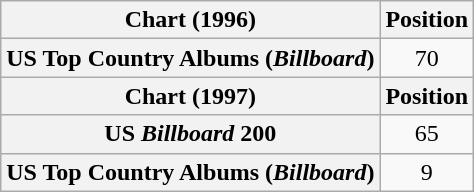<table class="wikitable plainrowheaders" style="text-align:center">
<tr>
<th scope="col">Chart (1996)</th>
<th scope="col">Position</th>
</tr>
<tr>
<th scope="row">US Top Country Albums (<em>Billboard</em>)</th>
<td>70</td>
</tr>
<tr>
<th scope="col">Chart (1997)</th>
<th scope="col">Position</th>
</tr>
<tr>
<th scope="row">US <em>Billboard</em> 200</th>
<td>65</td>
</tr>
<tr>
<th scope="row">US Top Country Albums (<em>Billboard</em>)</th>
<td>9</td>
</tr>
</table>
